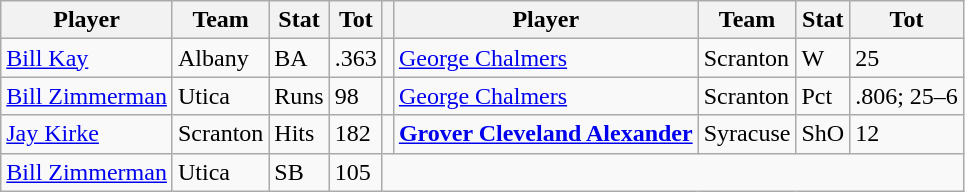<table class="wikitable">
<tr>
<th>Player</th>
<th>Team</th>
<th>Stat</th>
<th>Tot</th>
<th></th>
<th>Player</th>
<th>Team</th>
<th>Stat</th>
<th>Tot</th>
</tr>
<tr>
<td><a href='#'>Bill Kay</a></td>
<td>Albany</td>
<td>BA</td>
<td>.363</td>
<td></td>
<td><a href='#'>George Chalmers</a></td>
<td>Scranton</td>
<td>W</td>
<td>25</td>
</tr>
<tr>
<td><a href='#'>Bill Zimmerman</a></td>
<td>Utica</td>
<td>Runs</td>
<td>98</td>
<td></td>
<td><a href='#'>George Chalmers</a></td>
<td>Scranton</td>
<td>Pct</td>
<td>.806; 25–6</td>
</tr>
<tr>
<td><a href='#'>Jay Kirke</a></td>
<td>Scranton</td>
<td>Hits</td>
<td>182</td>
<td></td>
<td><strong><a href='#'>Grover Cleveland Alexander</a></strong></td>
<td>Syracuse</td>
<td>ShO</td>
<td>12</td>
</tr>
<tr>
<td><a href='#'>Bill Zimmerman</a></td>
<td>Utica</td>
<td>SB</td>
<td>105</td>
</tr>
</table>
